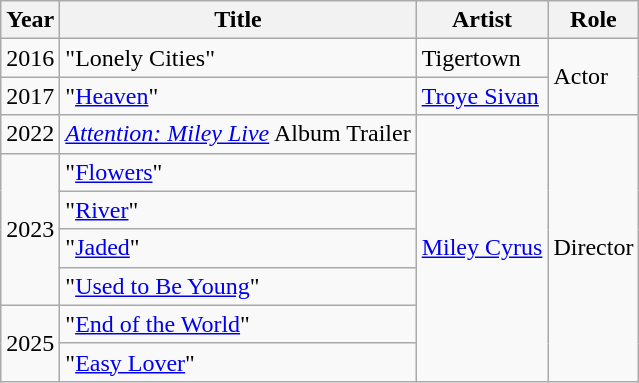<table class="wikitable">
<tr>
<th><strong>Year</strong></th>
<th>Title</th>
<th><strong>Artist</strong></th>
<th>Role</th>
</tr>
<tr>
<td>2016</td>
<td>"Lonely Cities"</td>
<td>Tigertown</td>
<td rowspan="2">Actor</td>
</tr>
<tr>
<td>2017</td>
<td>"<a href='#'>Heaven</a>"</td>
<td><a href='#'>Troye Sivan</a></td>
</tr>
<tr>
<td>2022</td>
<td><em><a href='#'>Attention: Miley Live</a></em> Album Trailer</td>
<td rowspan="7"><a href='#'>Miley Cyrus</a></td>
<td rowspan="7">Director</td>
</tr>
<tr>
<td rowspan="4">2023</td>
<td>"<a href='#'>Flowers</a>"</td>
</tr>
<tr>
<td>"<a href='#'>River</a>"</td>
</tr>
<tr>
<td>"<a href='#'>Jaded</a>"</td>
</tr>
<tr>
<td>"<a href='#'>Used to Be Young</a>"</td>
</tr>
<tr>
<td rowspan="2">2025</td>
<td>"<a href='#'>End of the World</a>"</td>
</tr>
<tr>
<td>"<a href='#'>Easy Lover</a>"</td>
</tr>
</table>
